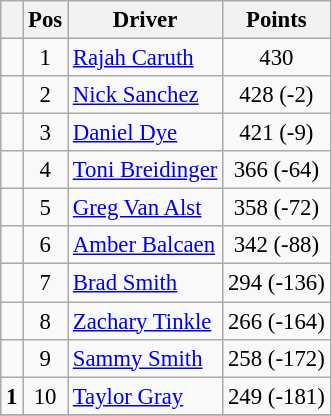<table class="wikitable" style="font-size: 95%;">
<tr>
<th></th>
<th>Pos</th>
<th>Driver</th>
<th>Points</th>
</tr>
<tr>
<td align="left"></td>
<td style="text-align:center;">1</td>
<td><a href='#'>Rajah Caruth</a></td>
<td style="text-align:center;">430</td>
</tr>
<tr>
<td align="left"></td>
<td style="text-align:center;">2</td>
<td><a href='#'>Nick Sanchez</a></td>
<td style="text-align:center;">428 (-2)</td>
</tr>
<tr>
<td align="left"></td>
<td style="text-align:center;">3</td>
<td><a href='#'>Daniel Dye</a></td>
<td style="text-align:center;">421 (-9)</td>
</tr>
<tr>
<td align="left"></td>
<td style="text-align:center;">4</td>
<td><a href='#'>Toni Breidinger</a></td>
<td style="text-align:center;">366 (-64)</td>
</tr>
<tr>
<td align="left"></td>
<td style="text-align:center;">5</td>
<td><a href='#'>Greg Van Alst</a></td>
<td style="text-align:center;">358 (-72)</td>
</tr>
<tr>
<td align="left"></td>
<td style="text-align:center;">6</td>
<td><a href='#'>Amber Balcaen</a></td>
<td style="text-align:center;">342 (-88)</td>
</tr>
<tr>
<td align="left"></td>
<td style="text-align:center;">7</td>
<td><a href='#'>Brad Smith</a></td>
<td style="text-align:center;">294 (-136)</td>
</tr>
<tr>
<td align="left"></td>
<td style="text-align:center;">8</td>
<td><a href='#'>Zachary Tinkle</a></td>
<td style="text-align:center;">266 (-164)</td>
</tr>
<tr>
<td align="left"></td>
<td style="text-align:center;">9</td>
<td><a href='#'>Sammy Smith</a></td>
<td style="text-align:center;">258 (-172)</td>
</tr>
<tr>
<td align="left"> <strong>1</strong></td>
<td style="text-align:center;">10</td>
<td><a href='#'>Taylor Gray</a></td>
<td style="text-align:center;">249 (-181)</td>
</tr>
<tr class="sortbottom">
</tr>
</table>
